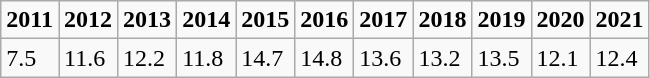<table class="wikitable">
<tr>
<td><strong>2011</strong></td>
<td><strong>2012</strong></td>
<td><strong>2013</strong></td>
<td><strong>2014</strong></td>
<td><strong>2015</strong></td>
<td><strong>2016</strong></td>
<td><strong>2017</strong></td>
<td><strong>2018</strong></td>
<td><strong>2019</strong></td>
<td><strong>2020</strong></td>
<td><strong>2021</strong></td>
</tr>
<tr>
<td>7.5</td>
<td>11.6</td>
<td>12.2</td>
<td>11.8</td>
<td>14.7</td>
<td>14.8</td>
<td>13.6</td>
<td>13.2</td>
<td>13.5</td>
<td>12.1</td>
<td>12.4</td>
</tr>
</table>
